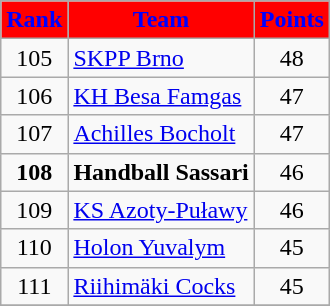<table class="wikitable" style="text-align: center">
<tr>
<th style="color:blue; background:red">Rank</th>
<th style="color:blue; background:red">Team</th>
<th style="color:blue; background:red">Points</th>
</tr>
<tr>
<td>105</td>
<td align=left> <a href='#'>SKPP Brno</a></td>
<td>48</td>
</tr>
<tr>
<td>106</td>
<td align=left> <a href='#'>KH Besa Famgas</a></td>
<td>47</td>
</tr>
<tr>
<td>107</td>
<td align=left> <a href='#'>Achilles Bocholt</a></td>
<td>47</td>
</tr>
<tr>
<td><strong>108</strong></td>
<td align=left> <strong>Handball Sassari</strong></td>
<td>46</td>
</tr>
<tr>
<td>109</td>
<td align=left> <a href='#'>KS Azoty-Puławy</a></td>
<td>46</td>
</tr>
<tr>
<td>110</td>
<td align=left> <a href='#'>Holon Yuvalym</a></td>
<td>45</td>
</tr>
<tr>
<td>111</td>
<td align=left> <a href='#'>Riihimäki Cocks</a></td>
<td>45</td>
</tr>
<tr>
</tr>
</table>
